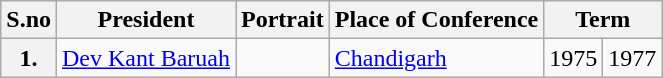<table class="wikitable sortable">
<tr>
<th>S.no</th>
<th>President</th>
<th>Portrait</th>
<th>Place of Conference</th>
<th colspan="2">Term</th>
</tr>
<tr>
<th>1.</th>
<td><a href='#'>Dev Kant Baruah</a></td>
<td></td>
<td><a href='#'>Chandigarh</a></td>
<td>1975</td>
<td>1977</td>
</tr>
</table>
